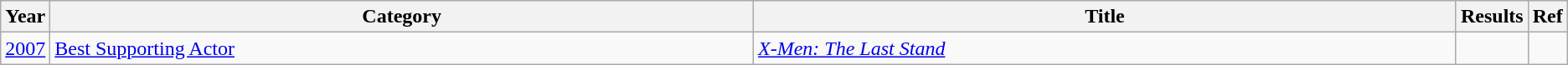<table class="wikitable">
<tr>
<th scope="col" style="width:1em;">Year</th>
<th scope="col" style="width:35em;">Category</th>
<th scope="col" style="width:35em;">Title</th>
<th scope="col" style="width:1em;">Results</th>
<th scope="col" style="width:1em;">Ref</th>
</tr>
<tr>
<td><a href='#'>2007</a></td>
<td><a href='#'>Best Supporting Actor</a></td>
<td><em><a href='#'>X-Men: The Last Stand</a></em></td>
<td></td>
<td></td>
</tr>
</table>
